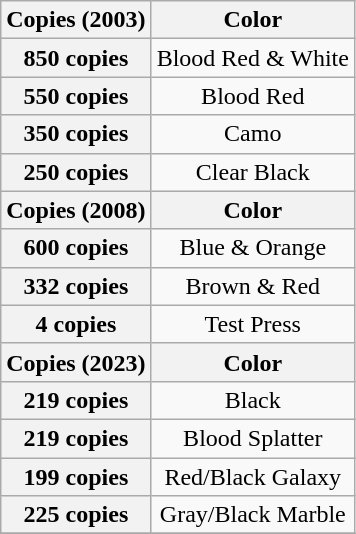<table class="wikitable plainrowheaders sortable">
<tr>
<th scope="col">Copies (2003)</th>
<th scope="col">Color</th>
</tr>
<tr>
<th scope="row">850 copies</th>
<td align=center>Blood Red & White</td>
</tr>
<tr>
<th scope="row">550 copies</th>
<td align=center>Blood Red</td>
</tr>
<tr>
<th scope="row">350 copies</th>
<td align=center>Camo</td>
</tr>
<tr>
<th scope="row">250 copies</th>
<td align=center>Clear Black</td>
</tr>
<tr>
<th scope="col">Copies (2008)</th>
<th scope="col">Color</th>
</tr>
<tr>
<th scope="row">600 copies</th>
<td align=center>Blue & Orange</td>
</tr>
<tr>
<th scope="row">332 copies</th>
<td align=center>Brown & Red</td>
</tr>
<tr>
<th scope="row">4 copies</th>
<td align=center>Test Press</td>
</tr>
<tr>
<th scope="col">Copies (2023)</th>
<th scope="col">Color</th>
</tr>
<tr>
<th scope="row">219 copies</th>
<td align=center>Black</td>
</tr>
<tr>
<th scope="row">219 copies</th>
<td align=center>Blood Splatter</td>
</tr>
<tr>
<th scope="row">199 copies</th>
<td align=center>Red/Black Galaxy</td>
</tr>
<tr>
<th scope="row">225 copies</th>
<td align=center>Gray/Black Marble</td>
</tr>
<tr>
</tr>
</table>
